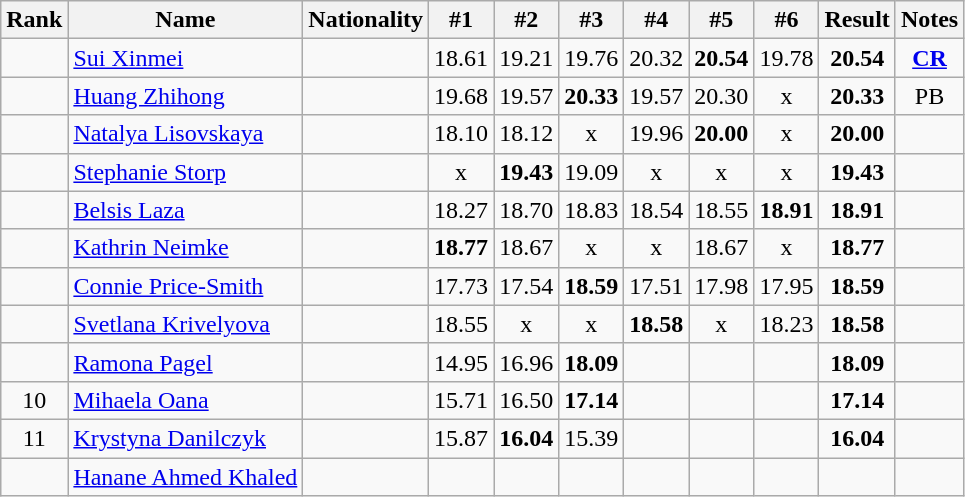<table class="wikitable sortable" style="text-align:center">
<tr>
<th>Rank</th>
<th>Name</th>
<th>Nationality</th>
<th>#1</th>
<th>#2</th>
<th>#3</th>
<th>#4</th>
<th>#5</th>
<th>#6</th>
<th>Result</th>
<th>Notes</th>
</tr>
<tr>
<td></td>
<td align="left"><a href='#'>Sui Xinmei</a></td>
<td align=left></td>
<td>18.61</td>
<td>19.21</td>
<td>19.76</td>
<td>20.32</td>
<td><strong>20.54</strong></td>
<td>19.78</td>
<td><strong>20.54</strong></td>
<td><strong><a href='#'>CR</a></strong></td>
</tr>
<tr>
<td></td>
<td align="left"><a href='#'>Huang Zhihong</a></td>
<td align=left></td>
<td>19.68</td>
<td>19.57</td>
<td><strong>20.33</strong></td>
<td>19.57</td>
<td>20.30</td>
<td>x</td>
<td><strong>20.33</strong></td>
<td>PB</td>
</tr>
<tr>
<td></td>
<td align="left"><a href='#'>Natalya Lisovskaya</a></td>
<td align=left></td>
<td>18.10</td>
<td>18.12</td>
<td>x</td>
<td>19.96</td>
<td><strong>20.00</strong></td>
<td>x</td>
<td><strong>20.00</strong></td>
<td></td>
</tr>
<tr>
<td></td>
<td align="left"><a href='#'>Stephanie Storp</a></td>
<td align=left></td>
<td>x</td>
<td><strong>19.43</strong></td>
<td>19.09</td>
<td>x</td>
<td>x</td>
<td>x</td>
<td><strong>19.43</strong></td>
<td></td>
</tr>
<tr>
<td></td>
<td align="left"><a href='#'>Belsis Laza</a></td>
<td align=left></td>
<td>18.27</td>
<td>18.70</td>
<td>18.83</td>
<td>18.54</td>
<td>18.55</td>
<td><strong>18.91</strong></td>
<td><strong>18.91</strong></td>
<td></td>
</tr>
<tr>
<td></td>
<td align="left"><a href='#'>Kathrin Neimke</a></td>
<td align=left></td>
<td><strong>18.77</strong></td>
<td>18.67</td>
<td>x</td>
<td>x</td>
<td>18.67</td>
<td>x</td>
<td><strong>18.77</strong></td>
<td></td>
</tr>
<tr>
<td></td>
<td align="left"><a href='#'>Connie Price-Smith</a></td>
<td align=left></td>
<td>17.73</td>
<td>17.54</td>
<td><strong>18.59</strong></td>
<td>17.51</td>
<td>17.98</td>
<td>17.95</td>
<td><strong>18.59</strong></td>
<td></td>
</tr>
<tr>
<td></td>
<td align="left"><a href='#'>Svetlana Krivelyova</a></td>
<td align=left></td>
<td>18.55</td>
<td>x</td>
<td>x</td>
<td><strong>18.58</strong></td>
<td>x</td>
<td>18.23</td>
<td><strong>18.58</strong></td>
<td></td>
</tr>
<tr>
<td></td>
<td align="left"><a href='#'>Ramona Pagel</a></td>
<td align=left></td>
<td>14.95</td>
<td>16.96</td>
<td><strong>18.09</strong></td>
<td></td>
<td></td>
<td></td>
<td><strong>18.09</strong></td>
<td></td>
</tr>
<tr>
<td>10</td>
<td align="left"><a href='#'>Mihaela Oana</a></td>
<td align=left></td>
<td>15.71</td>
<td>16.50</td>
<td><strong>17.14</strong></td>
<td></td>
<td></td>
<td></td>
<td><strong>17.14</strong></td>
<td></td>
</tr>
<tr>
<td>11</td>
<td align="left"><a href='#'>Krystyna Danilczyk</a></td>
<td align=left></td>
<td>15.87</td>
<td><strong>16.04</strong></td>
<td>15.39</td>
<td></td>
<td></td>
<td></td>
<td><strong>16.04</strong></td>
<td></td>
</tr>
<tr>
<td></td>
<td align="left"><a href='#'>Hanane Ahmed Khaled</a></td>
<td align=left></td>
<td></td>
<td></td>
<td></td>
<td></td>
<td></td>
<td></td>
<td><strong></strong></td>
<td></td>
</tr>
</table>
